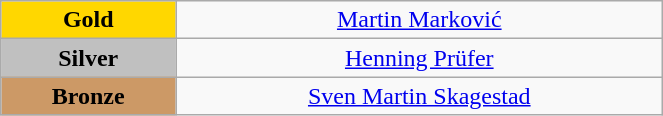<table class="wikitable" style="text-align:center; " width="35%">
<tr>
<td bgcolor="gold"><strong>Gold</strong></td>
<td><a href='#'>Martin Marković</a><br>  <small><em></em></small></td>
</tr>
<tr>
<td bgcolor="silver"><strong>Silver</strong></td>
<td><a href='#'>Henning Prüfer</a><br>  <small><em></em></small></td>
</tr>
<tr>
<td bgcolor="CC9966"><strong>Bronze</strong></td>
<td><a href='#'>Sven Martin Skagestad</a><br>  <small><em></em></small></td>
</tr>
</table>
